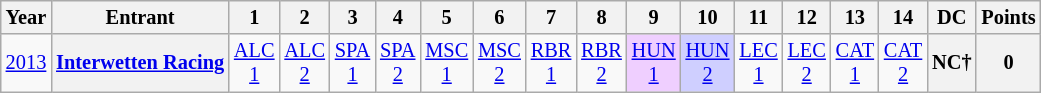<table class="wikitable" style="text-align:center; font-size:85%">
<tr>
<th>Year</th>
<th>Entrant</th>
<th>1</th>
<th>2</th>
<th>3</th>
<th>4</th>
<th>5</th>
<th>6</th>
<th>7</th>
<th>8</th>
<th>9</th>
<th>10</th>
<th>11</th>
<th>12</th>
<th>13</th>
<th>14</th>
<th>DC</th>
<th>Points</th>
</tr>
<tr>
<td><a href='#'>2013</a></td>
<th nowrap><a href='#'>Interwetten Racing</a></th>
<td style="background:#;"><a href='#'>ALC<br>1</a><br></td>
<td style="background:#;"><a href='#'>ALC<br>2</a><br></td>
<td style="background:#;"><a href='#'>SPA<br>1</a><br></td>
<td style="background:#;"><a href='#'>SPA<br>2</a><br></td>
<td style="background:#;"><a href='#'>MSC<br>1</a><br></td>
<td style="background:#;"><a href='#'>MSC<br>2</a><br></td>
<td style="background:#;"><a href='#'>RBR<br>1</a><br></td>
<td style="background:#;"><a href='#'>RBR<br>2</a><br></td>
<td style="background:#efcfff;"><a href='#'>HUN<br>1</a><br></td>
<td style="background:#cfcfff;"><a href='#'>HUN<br>2</a><br></td>
<td style="background:#;"><a href='#'>LEC<br>1</a><br></td>
<td style="background:#;"><a href='#'>LEC<br>2</a><br></td>
<td style="background:#;"><a href='#'>CAT<br>1</a><br></td>
<td style="background:#;"><a href='#'>CAT<br>2</a><br></td>
<th>NC†</th>
<th>0</th>
</tr>
</table>
